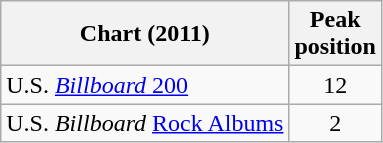<table class="wikitable sortable">
<tr>
<th align="left">Chart (2011)</th>
<th align="left">Peak<br>position</th>
</tr>
<tr>
<td>U.S. <a href='#'><em>Billboard</em> 200</a></td>
<td align="center">12</td>
</tr>
<tr>
<td>U.S. <em>Billboard</em> <a href='#'>Rock Albums</a></td>
<td align="center">2</td>
</tr>
</table>
